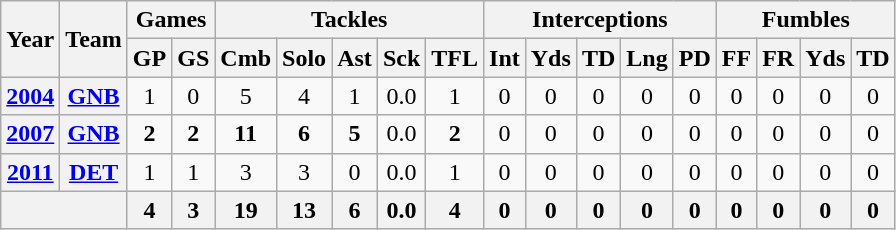<table class="wikitable" style="text-align:center">
<tr>
<th rowspan="2">Year</th>
<th rowspan="2">Team</th>
<th colspan="2">Games</th>
<th colspan="5">Tackles</th>
<th colspan="5">Interceptions</th>
<th colspan="4">Fumbles</th>
</tr>
<tr>
<th>GP</th>
<th>GS</th>
<th>Cmb</th>
<th>Solo</th>
<th>Ast</th>
<th>Sck</th>
<th>TFL</th>
<th>Int</th>
<th>Yds</th>
<th>TD</th>
<th>Lng</th>
<th>PD</th>
<th>FF</th>
<th>FR</th>
<th>Yds</th>
<th>TD</th>
</tr>
<tr>
<th><a href='#'>2004</a></th>
<th><a href='#'>GNB</a></th>
<td>1</td>
<td>0</td>
<td>5</td>
<td>4</td>
<td>1</td>
<td>0.0</td>
<td>1</td>
<td>0</td>
<td>0</td>
<td>0</td>
<td>0</td>
<td>0</td>
<td>0</td>
<td>0</td>
<td>0</td>
<td>0</td>
</tr>
<tr>
<th><a href='#'>2007</a></th>
<th><a href='#'>GNB</a></th>
<td><strong>2</strong></td>
<td><strong>2</strong></td>
<td><strong>11</strong></td>
<td><strong>6</strong></td>
<td><strong>5</strong></td>
<td>0.0</td>
<td><strong>2</strong></td>
<td>0</td>
<td>0</td>
<td>0</td>
<td>0</td>
<td>0</td>
<td>0</td>
<td>0</td>
<td>0</td>
<td>0</td>
</tr>
<tr>
<th><a href='#'>2011</a></th>
<th><a href='#'>DET</a></th>
<td>1</td>
<td>1</td>
<td>3</td>
<td>3</td>
<td>0</td>
<td>0.0</td>
<td>1</td>
<td>0</td>
<td>0</td>
<td>0</td>
<td>0</td>
<td>0</td>
<td>0</td>
<td>0</td>
<td>0</td>
<td>0</td>
</tr>
<tr>
<th colspan="2"></th>
<th>4</th>
<th>3</th>
<th>19</th>
<th>13</th>
<th>6</th>
<th>0.0</th>
<th>4</th>
<th>0</th>
<th>0</th>
<th>0</th>
<th>0</th>
<th>0</th>
<th>0</th>
<th>0</th>
<th>0</th>
<th>0</th>
</tr>
</table>
